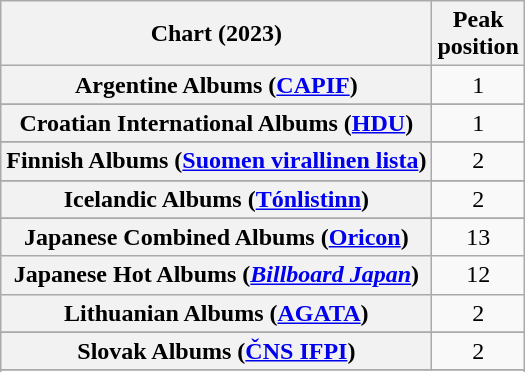<table class="wikitable sortable plainrowheaders" style="text-align:center;">
<tr>
<th scope="col">Chart (2023)</th>
<th scope="col">Peak<br>position</th>
</tr>
<tr>
<th scope="row">Argentine Albums (<a href='#'>CAPIF</a>)</th>
<td>1</td>
</tr>
<tr>
</tr>
<tr>
</tr>
<tr>
</tr>
<tr>
</tr>
<tr>
</tr>
<tr>
<th scope="row">Croatian International Albums (<a href='#'>HDU</a>)</th>
<td>1</td>
</tr>
<tr>
</tr>
<tr>
</tr>
<tr>
</tr>
<tr>
<th scope="row">Finnish Albums (<a href='#'>Suomen virallinen lista</a>)</th>
<td>2</td>
</tr>
<tr>
</tr>
<tr>
</tr>
<tr>
</tr>
<tr>
<th scope="row">Icelandic Albums (<a href='#'>Tónlistinn</a>)</th>
<td>2</td>
</tr>
<tr>
</tr>
<tr>
</tr>
<tr>
</tr>
<tr>
<th scope="row">Japanese Combined Albums (<a href='#'>Oricon</a>)</th>
<td>13</td>
</tr>
<tr>
<th scope="row">Japanese Hot Albums (<em><a href='#'>Billboard Japan</a></em>)</th>
<td>12</td>
</tr>
<tr>
<th scope="row">Lithuanian Albums (<a href='#'>AGATA</a>)</th>
<td>2</td>
</tr>
<tr>
</tr>
<tr>
</tr>
<tr>
</tr>
<tr>
</tr>
<tr>
</tr>
<tr>
<th scope="row">Slovak Albums (<a href='#'>ČNS IFPI</a>)</th>
<td>2</td>
</tr>
<tr>
</tr>
<tr>
</tr>
<tr>
</tr>
<tr>
</tr>
</table>
